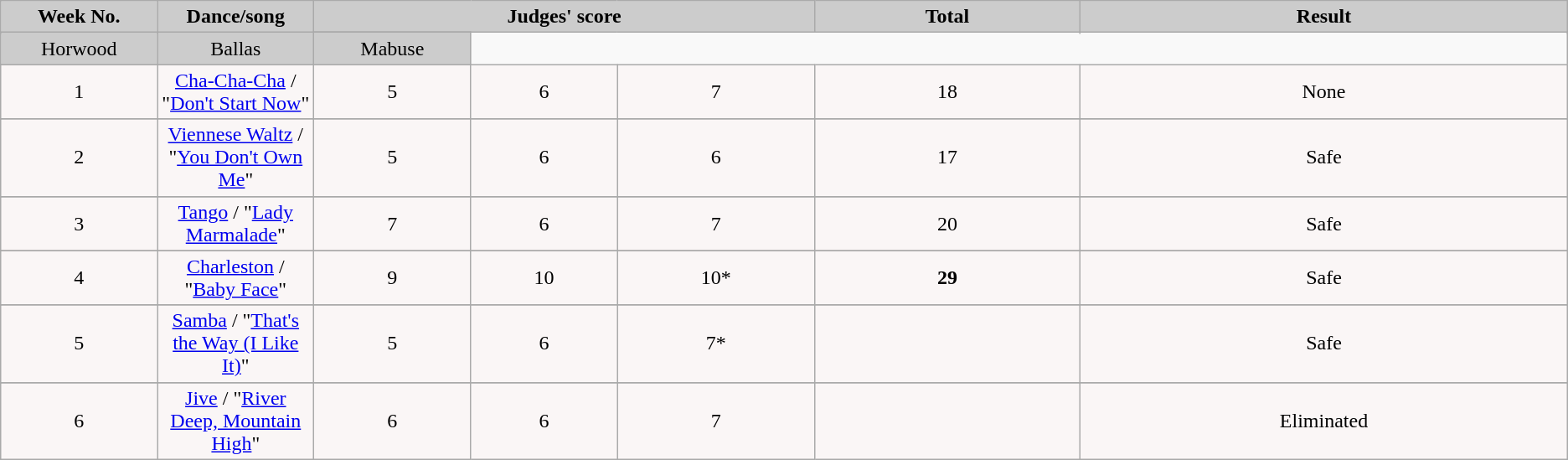<table | class="wikitable collapsible collapsed">
<tr>
<td rowspan="2" bgcolor="CCCCCC" align="Center"><strong>Week No.</strong></td>
<td rowspan="2" bgcolor="CCCCCC" align="Center"><strong>Dance/song</strong></td>
<td colspan="3" bgcolor="CCCCCC" align="Center"><strong>Judges' score</strong></td>
<td rowspan="2" bgcolor="CCCCCC" align="Center"><strong>Total</strong></td>
<td rowspan="2" bgcolor="CCCCCC" align="Center"><strong>Result</strong></td>
</tr>
<tr>
</tr>
<tr>
<td bgcolor="CCCCCC" width="10%" align="center">Horwood</td>
<td bgcolor="CCCCCC" width="10%" align="center">Ballas</td>
<td bgcolor="CCCCCC" width="10%" align="center">Mabuse</td>
</tr>
<tr>
</tr>
<tr>
<td align="center" bgcolor="FAF6F6">1</td>
<td align="center" bgcolor="FAF6F6"><a href='#'>Cha-Cha-Cha</a> / "<a href='#'>Don't Start Now</a>"</td>
<td align="center" bgcolor="FAF6F6">5</td>
<td align="center" bgcolor="FAF6F6">6</td>
<td align="center" bgcolor="FAF6F6">7</td>
<td align="center" bgcolor="FAF6F6">18</td>
<td align="center" bgcolor="FAF6F6">None</td>
</tr>
<tr>
</tr>
<tr>
<td align="center" bgcolor="FAF6F6">2</td>
<td align="center" bgcolor="FAF6F6"><a href='#'>Viennese Waltz</a> / "<a href='#'>You Don't Own Me</a>"</td>
<td align="center" bgcolor="FAF6F6">5</td>
<td align="center" bgcolor="FAF6F6">6</td>
<td align="center" bgcolor="FAF6F6">6</td>
<td align="center" bgcolor="FAF6F6">17</td>
<td align="center" bgcolor="FAF6F6">Safe</td>
</tr>
<tr>
</tr>
<tr>
<td align="center" bgcolor="FAF6F6">3</td>
<td align="center" bgcolor="FAF6F6"><a href='#'>Tango</a> / "<a href='#'>Lady Marmalade</a>"</td>
<td align="center" bgcolor="FAF6F6">7</td>
<td align="center" bgcolor="FAF6F6">6</td>
<td align="center" bgcolor="FAF6F6">7</td>
<td align="center" bgcolor="FAF6F6">20</td>
<td align="center" bgcolor="FAF6F6">Safe</td>
</tr>
<tr>
</tr>
<tr>
<td align="center" bgcolor="FAF6F6">4</td>
<td align="center" bgcolor="FAF6F6"><a href='#'>Charleston</a> / "<a href='#'>Baby Face</a>"</td>
<td align="center" bgcolor="FAF6F6">9</td>
<td align="center" bgcolor="FAF6F6">10</td>
<td align="center" bgcolor="FAF6F6">10*</td>
<td align="center" bgcolor="FAF6F6"><span><strong>29</strong></span></td>
<td align="center" bgcolor="FAF6F6">Safe</td>
</tr>
<tr>
</tr>
<tr>
<td align="center" bgcolor="FAF6F6">5</td>
<td align="center" bgcolor="FAF6F6"><a href='#'>Samba</a> / "<a href='#'>That's the Way (I Like It)</a>"</td>
<td align="center" bgcolor="FAF6F6">5</td>
<td align="center" bgcolor="FAF6F6">6</td>
<td align="center" bgcolor="FAF6F6">7*</td>
<td align="center" bgcolor="FAF6F6"></td>
<td align="center" bgcolor="FAF6F6">Safe</td>
</tr>
<tr>
</tr>
<tr>
<td align="center" bgcolor="FAF6F6">6</td>
<td align="center" bgcolor="FAF6F6"><a href='#'>Jive</a> / "<a href='#'>River Deep, Mountain High</a>"</td>
<td align="center" bgcolor="FAF6F6">6</td>
<td align="center" bgcolor="FAF6F6">6</td>
<td align="center" bgcolor="FAF6F6">7</td>
<td align="center" bgcolor="FAF6F6"></td>
<td align="center" bgcolor="FAF6F6">Eliminated</td>
</tr>
</table>
